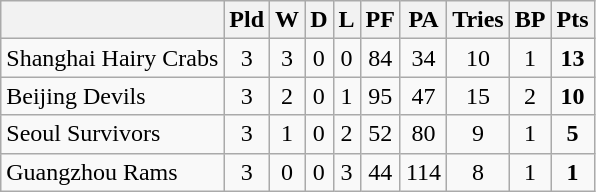<table class="wikitable" style="text-align:center;">
<tr>
<th></th>
<th>Pld</th>
<th>W</th>
<th>D</th>
<th>L</th>
<th>PF</th>
<th>PA</th>
<th>Tries</th>
<th>BP</th>
<th>Pts</th>
</tr>
<tr>
<td align=left> Shanghai Hairy Crabs</td>
<td>3</td>
<td>3</td>
<td>0</td>
<td>0</td>
<td>84</td>
<td>34</td>
<td>10</td>
<td>1</td>
<td><strong>13</strong></td>
</tr>
<tr>
<td align=left> Beijing Devils</td>
<td>3</td>
<td>2</td>
<td>0</td>
<td>1</td>
<td>95</td>
<td>47</td>
<td>15</td>
<td>2</td>
<td><strong>10</strong></td>
</tr>
<tr>
<td align=left> Seoul Survivors</td>
<td>3</td>
<td>1</td>
<td>0</td>
<td>2</td>
<td>52</td>
<td>80</td>
<td>9</td>
<td>1</td>
<td><strong>5</strong></td>
</tr>
<tr>
<td align=left> Guangzhou Rams</td>
<td>3</td>
<td>0</td>
<td>0</td>
<td>3</td>
<td>44</td>
<td>114</td>
<td>8</td>
<td>1</td>
<td><strong>1</strong></td>
</tr>
</table>
